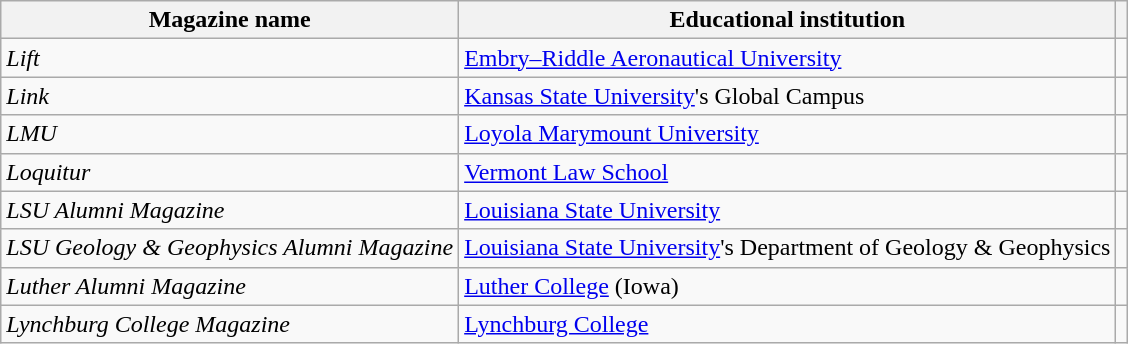<table class="wikitable">
<tr>
<th>Magazine name</th>
<th>Educational institution</th>
<th></th>
</tr>
<tr>
<td><em>Lift</em></td>
<td><a href='#'>Embry–Riddle Aeronautical University</a></td>
<td></td>
</tr>
<tr>
<td><em>Link</em></td>
<td><a href='#'>Kansas State University</a>'s Global Campus</td>
<td></td>
</tr>
<tr>
<td><em>LMU</em></td>
<td><a href='#'>Loyola Marymount University</a></td>
<td></td>
</tr>
<tr>
<td><em>Loquitur</em></td>
<td><a href='#'>Vermont Law School</a></td>
<td></td>
</tr>
<tr>
<td><em>LSU Alumni Magazine</em></td>
<td><a href='#'>Louisiana State University</a></td>
<td></td>
</tr>
<tr>
<td><em>LSU Geology & Geophysics Alumni Magazine</em></td>
<td><a href='#'>Louisiana State University</a>'s Department of Geology & Geophysics</td>
<td></td>
</tr>
<tr>
<td><em>Luther Alumni Magazine</em></td>
<td><a href='#'>Luther College</a> (Iowa)</td>
<td></td>
</tr>
<tr>
<td><em>Lynchburg College Magazine</em></td>
<td><a href='#'>Lynchburg College</a></td>
<td></td>
</tr>
</table>
